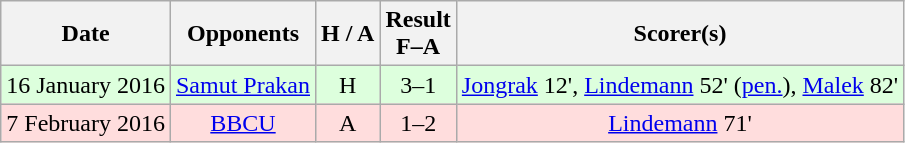<table class="wikitable" style="text-align:center">
<tr>
<th>Date</th>
<th>Opponents</th>
<th>H / A</th>
<th>Result<br>F–A</th>
<th>Scorer(s)</th>
</tr>
<tr bgcolor="#ddffdd">
<td>16 January 2016</td>
<td><a href='#'>Samut Prakan</a></td>
<td>H</td>
<td>3–1</td>
<td><a href='#'>Jongrak</a> 12', <a href='#'>Lindemann</a> 52' (<a href='#'>pen.</a>), <a href='#'>Malek</a> 82'</td>
</tr>
<tr bgcolor="#ffdddd">
<td>7 February 2016</td>
<td><a href='#'>BBCU</a></td>
<td>A</td>
<td>1–2</td>
<td><a href='#'>Lindemann</a> 71'</td>
</tr>
</table>
